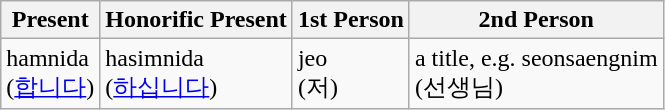<table class="wikitable">
<tr>
<th>Present</th>
<th>Honorific Present</th>
<th>1st Person</th>
<th>2nd Person</th>
</tr>
<tr>
<td>hamnida<br>(<a href='#'>합니다</a>)</td>
<td>hasimnida<br>(<a href='#'>하십니다</a>)</td>
<td>jeo<br>(저)</td>
<td>a title, e.g. seonsaengnim<br>(선생님)</td>
</tr>
</table>
